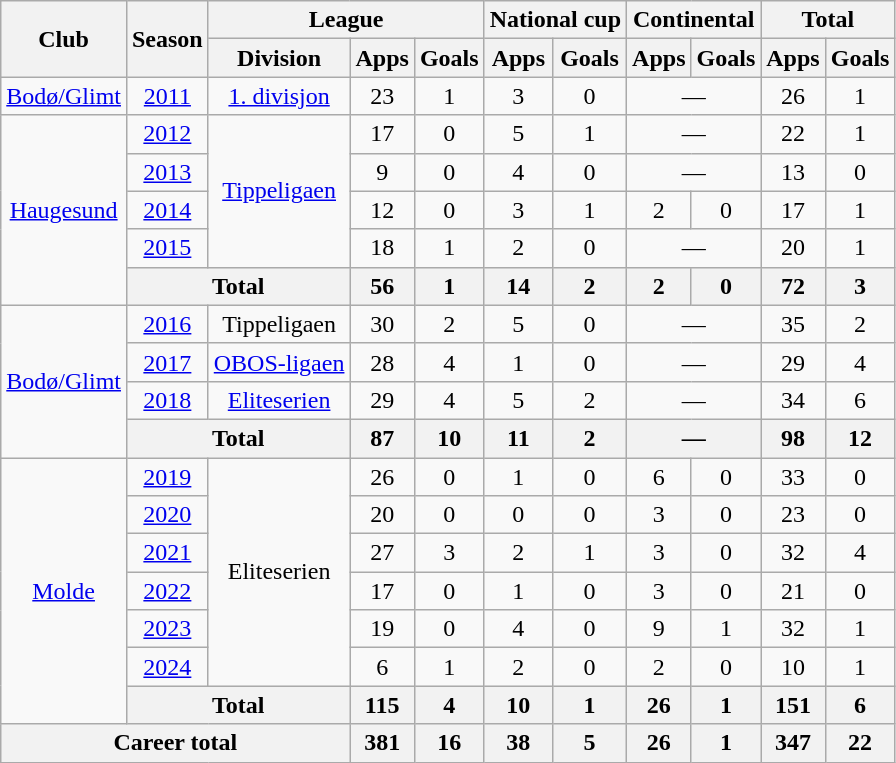<table class="wikitable" style="text-align:center">
<tr>
<th rowspan="2">Club</th>
<th rowspan="2">Season</th>
<th colspan="3">League</th>
<th colspan="2">National cup</th>
<th colspan="2">Continental</th>
<th colspan="2">Total</th>
</tr>
<tr>
<th>Division</th>
<th>Apps</th>
<th>Goals</th>
<th>Apps</th>
<th>Goals</th>
<th>Apps</th>
<th>Goals</th>
<th>Apps</th>
<th>Goals</th>
</tr>
<tr>
<td><a href='#'>Bodø/Glimt</a></td>
<td><a href='#'>2011</a></td>
<td><a href='#'>1. divisjon</a></td>
<td>23</td>
<td>1</td>
<td>3</td>
<td>0</td>
<td colspan="2">—</td>
<td>26</td>
<td>1</td>
</tr>
<tr>
<td rowspan="5"><a href='#'>Haugesund</a></td>
<td><a href='#'>2012</a></td>
<td rowspan="4"><a href='#'>Tippeligaen</a></td>
<td>17</td>
<td>0</td>
<td>5</td>
<td>1</td>
<td colspan="2">—</td>
<td>22</td>
<td>1</td>
</tr>
<tr>
<td><a href='#'>2013</a></td>
<td>9</td>
<td>0</td>
<td>4</td>
<td>0</td>
<td colspan="2">—</td>
<td>13</td>
<td>0</td>
</tr>
<tr>
<td><a href='#'>2014</a></td>
<td>12</td>
<td>0</td>
<td>3</td>
<td>1</td>
<td>2</td>
<td>0</td>
<td>17</td>
<td>1</td>
</tr>
<tr>
<td><a href='#'>2015</a></td>
<td>18</td>
<td>1</td>
<td>2</td>
<td>0</td>
<td colspan="2">—</td>
<td>20</td>
<td>1</td>
</tr>
<tr>
<th colspan="2">Total</th>
<th>56</th>
<th>1</th>
<th>14</th>
<th>2</th>
<th>2</th>
<th>0</th>
<th>72</th>
<th>3</th>
</tr>
<tr>
<td rowspan="4"><a href='#'>Bodø/Glimt</a></td>
<td><a href='#'>2016</a></td>
<td>Tippeligaen</td>
<td>30</td>
<td>2</td>
<td>5</td>
<td>0</td>
<td colspan="2">—</td>
<td>35</td>
<td>2</td>
</tr>
<tr>
<td><a href='#'>2017</a></td>
<td><a href='#'>OBOS-ligaen</a></td>
<td>28</td>
<td>4</td>
<td>1</td>
<td>0</td>
<td colspan="2">—</td>
<td>29</td>
<td>4</td>
</tr>
<tr>
<td><a href='#'>2018</a></td>
<td><a href='#'>Eliteserien</a></td>
<td>29</td>
<td>4</td>
<td>5</td>
<td>2</td>
<td colspan="2">—</td>
<td>34</td>
<td>6</td>
</tr>
<tr>
<th colspan="2">Total</th>
<th>87</th>
<th>10</th>
<th>11</th>
<th>2</th>
<th colspan="2">—</th>
<th>98</th>
<th>12</th>
</tr>
<tr>
<td rowspan="7"><a href='#'>Molde</a></td>
<td><a href='#'>2019</a></td>
<td rowspan="6">Eliteserien</td>
<td>26</td>
<td>0</td>
<td>1</td>
<td>0</td>
<td>6</td>
<td>0</td>
<td>33</td>
<td>0</td>
</tr>
<tr>
<td><a href='#'>2020</a></td>
<td>20</td>
<td>0</td>
<td>0</td>
<td>0</td>
<td>3</td>
<td>0</td>
<td>23</td>
<td>0</td>
</tr>
<tr>
<td><a href='#'>2021</a></td>
<td>27</td>
<td>3</td>
<td>2</td>
<td>1</td>
<td>3</td>
<td>0</td>
<td>32</td>
<td>4</td>
</tr>
<tr>
<td><a href='#'>2022</a></td>
<td>17</td>
<td>0</td>
<td>1</td>
<td>0</td>
<td>3</td>
<td>0</td>
<td>21</td>
<td>0</td>
</tr>
<tr>
<td><a href='#'>2023</a></td>
<td>19</td>
<td>0</td>
<td>4</td>
<td>0</td>
<td>9</td>
<td>1</td>
<td>32</td>
<td>1</td>
</tr>
<tr>
<td><a href='#'>2024</a></td>
<td>6</td>
<td>1</td>
<td>2</td>
<td>0</td>
<td>2</td>
<td>0</td>
<td>10</td>
<td>1</td>
</tr>
<tr>
<th colspan="2">Total</th>
<th>115</th>
<th>4</th>
<th>10</th>
<th>1</th>
<th>26</th>
<th>1</th>
<th>151</th>
<th>6</th>
</tr>
<tr>
<th colspan="3">Career total</th>
<th>381</th>
<th>16</th>
<th>38</th>
<th>5</th>
<th>26</th>
<th>1</th>
<th>347</th>
<th>22</th>
</tr>
</table>
